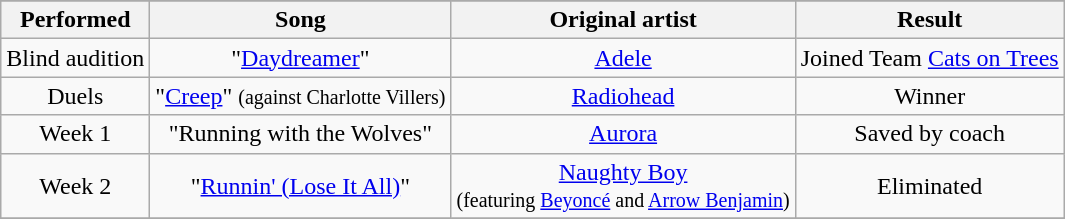<table class="wikitable plainrowheaders" style="text-align:center;">
<tr>
</tr>
<tr>
<th scope="col">Performed</th>
<th scope="col">Song</th>
<th scope="col">Original artist</th>
<th scope="col">Result</th>
</tr>
<tr>
<td>Blind audition</td>
<td>"<a href='#'>Daydreamer</a>"</td>
<td><a href='#'>Adele</a></td>
<td>Joined Team <a href='#'>Cats on Trees</a></td>
</tr>
<tr>
<td>Duels</td>
<td>"<a href='#'>Creep</a>" <small>(against Charlotte Villers)</small></td>
<td><a href='#'>Radiohead</a></td>
<td>Winner</td>
</tr>
<tr>
<td>Week 1</td>
<td>"Running with the Wolves"</td>
<td><a href='#'>Aurora</a></td>
<td>Saved by coach</td>
</tr>
<tr>
<td>Week 2</td>
<td>"<a href='#'>Runnin' (Lose It All)</a>"</td>
<td><a href='#'>Naughty Boy</a><br><small>(featuring <a href='#'>Beyoncé</a> and <a href='#'>Arrow Benjamin</a>)</small></td>
<td>Eliminated</td>
</tr>
<tr>
</tr>
</table>
